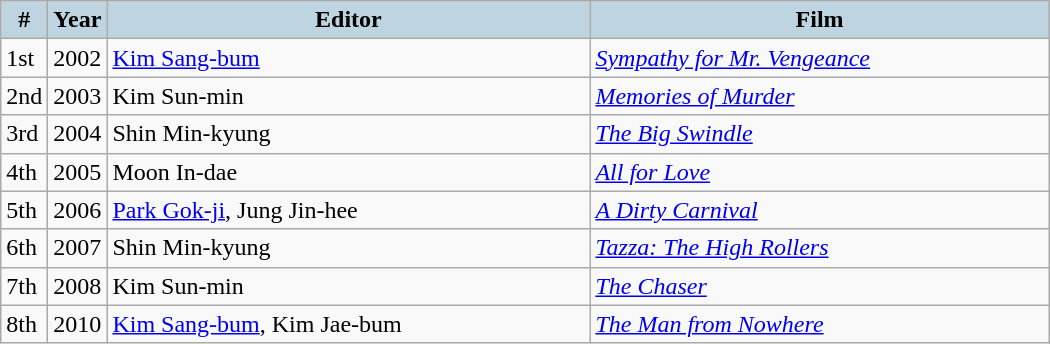<table class="wikitable" style="width:700px">
<tr>
<th style="background:#BED5E1; width:10px">#</th>
<th style="background:#BED5E1; width:10px">Year</th>
<th style="background:#BED5E1;">Editor</th>
<th style="background:#BED5E1;">Film</th>
</tr>
<tr>
<td>1st</td>
<td>2002</td>
<td><a href='#'>Kim Sang-bum</a></td>
<td><em><a href='#'>Sympathy for Mr. Vengeance</a></em></td>
</tr>
<tr>
<td>2nd</td>
<td>2003</td>
<td>Kim Sun-min</td>
<td><em><a href='#'>Memories of Murder</a></em></td>
</tr>
<tr>
<td>3rd</td>
<td>2004</td>
<td>Shin Min-kyung</td>
<td><em><a href='#'>The Big Swindle</a></em></td>
</tr>
<tr>
<td>4th</td>
<td>2005</td>
<td>Moon In-dae</td>
<td><em><a href='#'>All for Love</a></em></td>
</tr>
<tr>
<td>5th</td>
<td>2006</td>
<td><a href='#'>Park Gok-ji</a>, Jung Jin-hee</td>
<td><em><a href='#'>A Dirty Carnival</a></em></td>
</tr>
<tr>
<td>6th</td>
<td>2007</td>
<td>Shin Min-kyung</td>
<td><em><a href='#'>Tazza: The High Rollers</a></em></td>
</tr>
<tr>
<td>7th</td>
<td>2008</td>
<td>Kim Sun-min</td>
<td><em><a href='#'>The Chaser</a></em></td>
</tr>
<tr>
<td>8th</td>
<td>2010</td>
<td><a href='#'>Kim Sang-bum</a>, Kim Jae-bum</td>
<td><em><a href='#'>The Man from Nowhere</a></em></td>
</tr>
</table>
